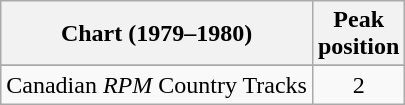<table class="wikitable">
<tr>
<th align="left">Chart (1979–1980)</th>
<th align="center">Peak<br>position</th>
</tr>
<tr>
</tr>
<tr>
<td align="left">Canadian <em>RPM</em> Country Tracks</td>
<td align="center">2</td>
</tr>
</table>
